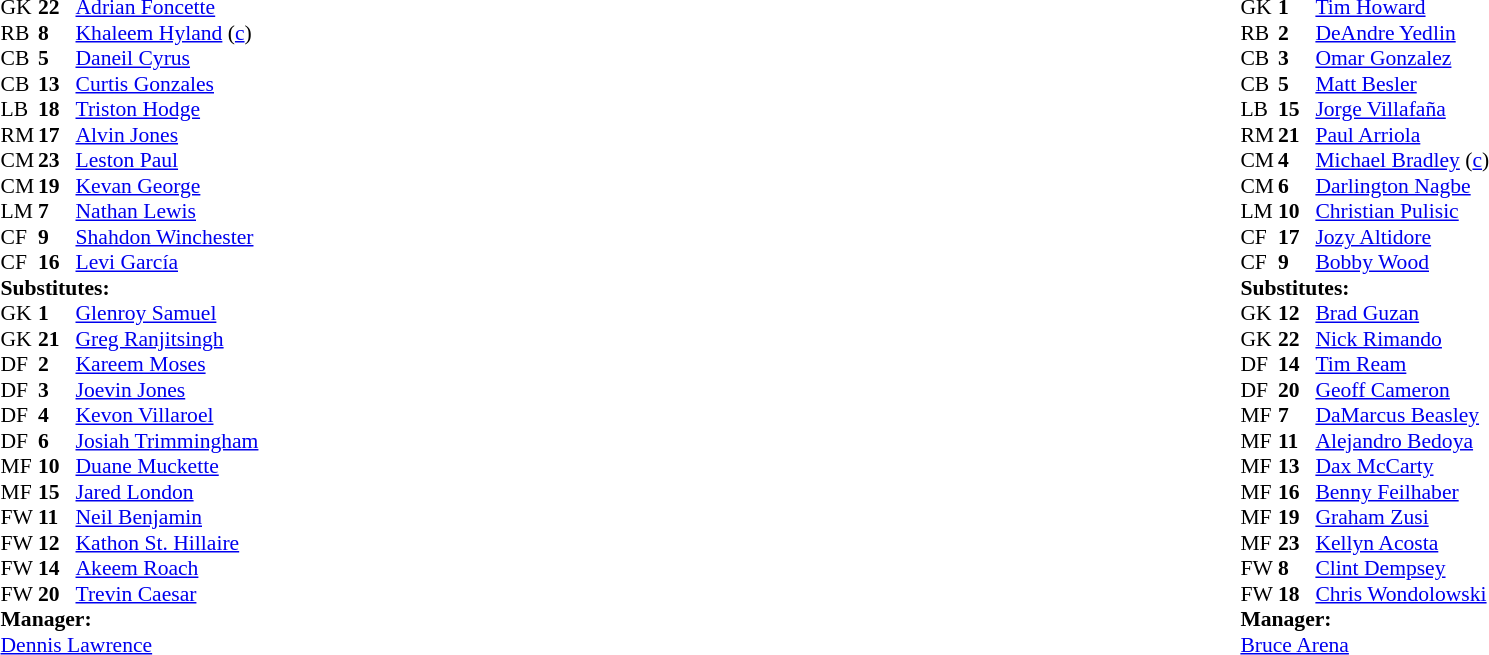<table style="width:100%">
<tr>
<td style="vertical-align:top;width:40%"><br><table style="font-size:90%" cellspacing="0" cellpadding="0">
<tr>
<th width="25"></th>
<th width="25"></th>
</tr>
<tr>
<td>GK</td>
<td><strong>22</strong></td>
<td><a href='#'>Adrian Foncette</a></td>
<td></td>
<td></td>
</tr>
<tr>
<td>RB</td>
<td><strong>8</strong></td>
<td><a href='#'>Khaleem Hyland</a> (<a href='#'>c</a>)</td>
<td></td>
<td></td>
</tr>
<tr>
<td>CB</td>
<td><strong>5</strong></td>
<td><a href='#'>Daneil Cyrus</a></td>
<td></td>
<td></td>
</tr>
<tr>
<td>CB</td>
<td><strong>13</strong></td>
<td><a href='#'>Curtis Gonzales</a></td>
<td></td>
<td></td>
</tr>
<tr>
<td>LB</td>
<td><strong>18</strong></td>
<td><a href='#'>Triston Hodge</a></td>
<td></td>
<td></td>
</tr>
<tr>
<td>RM</td>
<td><strong>17</strong></td>
<td><a href='#'>Alvin Jones</a></td>
<td></td>
<td></td>
</tr>
<tr>
<td>CM</td>
<td><strong>23</strong></td>
<td><a href='#'>Leston Paul</a></td>
<td></td>
<td></td>
</tr>
<tr>
<td>CM</td>
<td><strong>19</strong></td>
<td><a href='#'>Kevan George</a></td>
<td></td>
<td></td>
</tr>
<tr>
<td>LM</td>
<td><strong>7</strong></td>
<td><a href='#'>Nathan Lewis</a></td>
<td></td>
<td></td>
</tr>
<tr>
<td>CF</td>
<td><strong>9</strong></td>
<td><a href='#'>Shahdon Winchester</a></td>
<td></td>
<td></td>
</tr>
<tr>
<td>CF</td>
<td><strong>16</strong></td>
<td><a href='#'>Levi García</a></td>
<td></td>
<td></td>
</tr>
<tr>
<td colspan=3><strong>Substitutes:</strong></td>
</tr>
<tr>
<td>GK</td>
<td><strong>1</strong></td>
<td><a href='#'>Glenroy Samuel</a></td>
<td></td>
<td></td>
</tr>
<tr>
<td>GK</td>
<td><strong>21</strong></td>
<td><a href='#'>Greg Ranjitsingh</a></td>
<td></td>
<td></td>
</tr>
<tr>
<td>DF</td>
<td><strong>2</strong></td>
<td><a href='#'>Kareem Moses</a></td>
<td></td>
<td></td>
</tr>
<tr>
<td>DF</td>
<td><strong>3</strong></td>
<td><a href='#'>Joevin Jones</a></td>
<td></td>
<td></td>
</tr>
<tr>
<td>DF</td>
<td><strong>4</strong></td>
<td><a href='#'>Kevon Villaroel</a></td>
<td></td>
<td></td>
</tr>
<tr>
<td>DF</td>
<td><strong>6</strong></td>
<td><a href='#'>Josiah Trimmingham</a></td>
<td></td>
<td></td>
</tr>
<tr>
<td>MF</td>
<td><strong>10</strong></td>
<td><a href='#'>Duane Muckette</a></td>
<td></td>
<td></td>
</tr>
<tr>
<td>MF</td>
<td><strong>15</strong></td>
<td><a href='#'>Jared London</a></td>
<td></td>
<td></td>
</tr>
<tr>
<td>FW</td>
<td><strong>11</strong></td>
<td><a href='#'>Neil Benjamin</a></td>
<td></td>
<td></td>
</tr>
<tr>
<td>FW</td>
<td><strong>12</strong></td>
<td><a href='#'>Kathon St. Hillaire</a></td>
<td></td>
<td></td>
</tr>
<tr>
<td>FW</td>
<td><strong>14</strong></td>
<td><a href='#'>Akeem Roach</a></td>
<td></td>
<td></td>
</tr>
<tr>
<td>FW</td>
<td><strong>20</strong></td>
<td><a href='#'>Trevin Caesar</a></td>
<td></td>
<td></td>
</tr>
<tr>
<td colspan=3><strong>Manager:</strong></td>
</tr>
<tr>
<td colspan=4><a href='#'>Dennis Lawrence</a></td>
</tr>
</table>
</td>
<td valign="top" width="50%"><br><table style="font-size:90%; margin:auto" cellspacing="0" cellpadding="0">
<tr>
<th width=25></th>
<th width=25></th>
</tr>
<tr>
<td>GK</td>
<td><strong>1</strong></td>
<td><a href='#'>Tim Howard</a></td>
<td></td>
<td></td>
</tr>
<tr>
<td>RB</td>
<td><strong>2</strong></td>
<td><a href='#'>DeAndre Yedlin</a></td>
<td></td>
<td></td>
</tr>
<tr>
<td>CB</td>
<td><strong>3</strong></td>
<td><a href='#'>Omar Gonzalez</a></td>
<td></td>
</tr>
<tr>
<td>CB</td>
<td><strong>5</strong></td>
<td><a href='#'>Matt Besler</a></td>
<td></td>
</tr>
<tr>
<td>LB</td>
<td><strong>15</strong></td>
<td><a href='#'>Jorge Villafaña</a></td>
<td></td>
<td></td>
</tr>
<tr>
<td>RM</td>
<td><strong>21</strong></td>
<td><a href='#'>Paul Arriola</a></td>
<td></td>
<td></td>
</tr>
<tr>
<td>CM</td>
<td><strong>4</strong></td>
<td><a href='#'>Michael Bradley</a> (<a href='#'>c</a>)</td>
<td></td>
<td></td>
</tr>
<tr>
<td>CM</td>
<td><strong>6</strong></td>
<td><a href='#'>Darlington Nagbe</a></td>
<td></td>
<td></td>
</tr>
<tr>
<td>LM</td>
<td><strong>10</strong></td>
<td><a href='#'>Christian Pulisic</a></td>
<td></td>
<td></td>
</tr>
<tr>
<td>CF</td>
<td><strong>17</strong></td>
<td><a href='#'>Jozy Altidore</a></td>
<td></td>
<td></td>
</tr>
<tr>
<td>CF</td>
<td><strong>9</strong></td>
<td><a href='#'>Bobby Wood</a></td>
<td></td>
<td></td>
</tr>
<tr>
<td colspan=3><strong>Substitutes:</strong></td>
</tr>
<tr>
<td>GK</td>
<td><strong>12</strong></td>
<td><a href='#'>Brad Guzan</a></td>
<td></td>
<td></td>
</tr>
<tr>
<td>GK</td>
<td><strong>22</strong></td>
<td><a href='#'>Nick Rimando</a></td>
<td></td>
<td></td>
</tr>
<tr>
<td>DF</td>
<td><strong>14</strong></td>
<td><a href='#'>Tim Ream</a></td>
<td></td>
<td></td>
</tr>
<tr>
<td>DF</td>
<td><strong>20</strong></td>
<td><a href='#'>Geoff Cameron</a></td>
<td></td>
<td></td>
</tr>
<tr>
<td>MF</td>
<td><strong>7</strong></td>
<td><a href='#'>DaMarcus Beasley</a></td>
<td></td>
<td></td>
</tr>
<tr>
<td>MF</td>
<td><strong>11</strong></td>
<td><a href='#'>Alejandro Bedoya</a></td>
<td></td>
<td></td>
</tr>
<tr>
<td>MF</td>
<td><strong>13</strong></td>
<td><a href='#'>Dax McCarty</a></td>
<td></td>
<td></td>
</tr>
<tr>
<td>MF</td>
<td><strong>16</strong></td>
<td><a href='#'>Benny Feilhaber</a></td>
<td></td>
<td></td>
</tr>
<tr>
<td>MF</td>
<td><strong>19</strong></td>
<td><a href='#'>Graham Zusi</a></td>
<td></td>
<td></td>
</tr>
<tr>
<td>MF</td>
<td><strong>23</strong></td>
<td><a href='#'>Kellyn Acosta</a></td>
<td></td>
<td></td>
</tr>
<tr>
<td>FW</td>
<td><strong>8</strong></td>
<td><a href='#'>Clint Dempsey</a></td>
<td></td>
<td></td>
</tr>
<tr>
<td>FW</td>
<td><strong>18</strong></td>
<td><a href='#'>Chris Wondolowski</a></td>
<td></td>
<td></td>
</tr>
<tr>
<td colspan=3><strong>Manager:</strong></td>
</tr>
<tr>
<td colspan=4><a href='#'>Bruce Arena</a></td>
</tr>
</table>
</td>
</tr>
</table>
